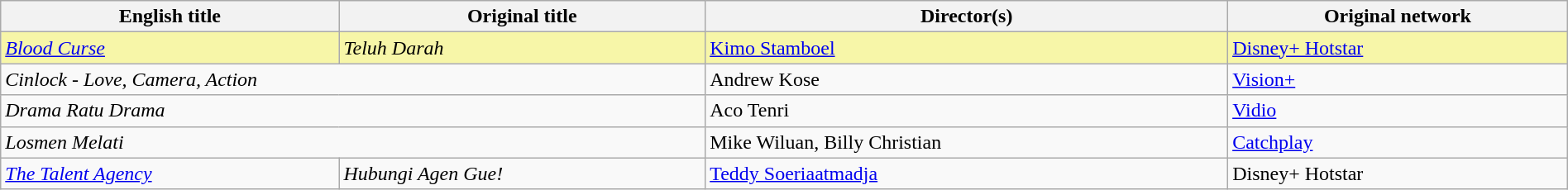<table class="sortable wikitable" style="width:100%; margin-bottom:4px">
<tr>
<th scope="col">English title</th>
<th scope="col">Original title</th>
<th scope="col">Director(s)</th>
<th scope="col">Original network</th>
</tr>
<tr style="background:#F7F6A8">
<td><em><a href='#'>Blood Curse</a></em></td>
<td><em>Teluh Darah</em></td>
<td><a href='#'>Kimo Stamboel</a></td>
<td><a href='#'>Disney+ Hotstar</a></td>
</tr>
<tr>
<td colspan="2"><em>Cinlock - Love, Camera, Action</em></td>
<td>Andrew Kose</td>
<td><a href='#'>Vision+</a></td>
</tr>
<tr>
<td colspan="2"><em>Drama Ratu Drama</em></td>
<td>Aco Tenri</td>
<td><a href='#'>Vidio</a></td>
</tr>
<tr>
<td colspan="2"><em>Losmen Melati</em></td>
<td>Mike Wiluan, Billy Christian</td>
<td><a href='#'>Catchplay</a></td>
</tr>
<tr>
<td><em><a href='#'>The Talent Agency</a></em></td>
<td><em>Hubungi Agen Gue!</em></td>
<td><a href='#'>Teddy Soeriaatmadja</a></td>
<td>Disney+ Hotstar</td>
</tr>
</table>
